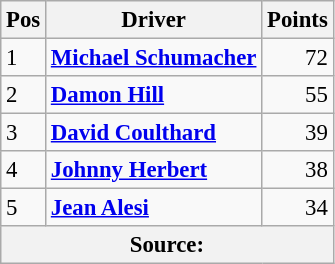<table class="wikitable" style="font-size: 95%;">
<tr>
<th>Pos</th>
<th>Driver</th>
<th>Points</th>
</tr>
<tr>
<td>1</td>
<td> <strong><a href='#'>Michael Schumacher</a></strong></td>
<td align="right">72</td>
</tr>
<tr>
<td>2</td>
<td> <strong><a href='#'>Damon Hill</a></strong></td>
<td align="right">55</td>
</tr>
<tr>
<td>3</td>
<td> <strong><a href='#'>David Coulthard</a></strong></td>
<td align="right">39</td>
</tr>
<tr>
<td>4</td>
<td> <strong><a href='#'>Johnny Herbert</a></strong></td>
<td align="right">38</td>
</tr>
<tr>
<td>5</td>
<td> <strong><a href='#'>Jean Alesi</a></strong></td>
<td align="right">34</td>
</tr>
<tr>
<th colspan=4>Source: </th>
</tr>
</table>
